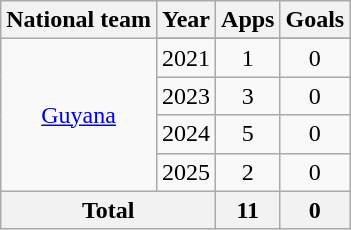<table class=wikitable style="text-align: center;">
<tr>
<th>National team</th>
<th>Year</th>
<th>Apps</th>
<th>Goals</th>
</tr>
<tr>
<td rowspan="5"><a href='#'>Guyana</a></td>
</tr>
<tr>
<td>2021</td>
<td>1</td>
<td>0</td>
</tr>
<tr>
<td>2023</td>
<td>3</td>
<td>0</td>
</tr>
<tr>
<td>2024</td>
<td>5</td>
<td>0</td>
</tr>
<tr>
<td>2025</td>
<td>2</td>
<td>0</td>
</tr>
<tr>
<th colspan=2>Total</th>
<th>11</th>
<th>0</th>
</tr>
</table>
